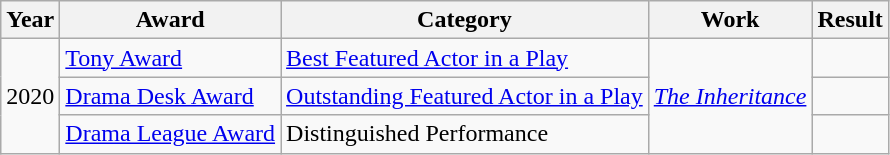<table class="wikitable">
<tr>
<th>Year</th>
<th>Award</th>
<th>Category</th>
<th>Work</th>
<th>Result</th>
</tr>
<tr>
<td rowspan="3">2020</td>
<td><a href='#'>Tony Award</a></td>
<td><a href='#'>Best Featured Actor in a Play</a></td>
<td rowspan="3"><em><a href='#'>The Inheritance</a></em></td>
<td></td>
</tr>
<tr>
<td><a href='#'>Drama Desk Award</a></td>
<td><a href='#'>Outstanding Featured Actor in a Play</a></td>
<td></td>
</tr>
<tr>
<td><a href='#'>Drama League Award</a></td>
<td>Distinguished Performance</td>
<td></td>
</tr>
</table>
